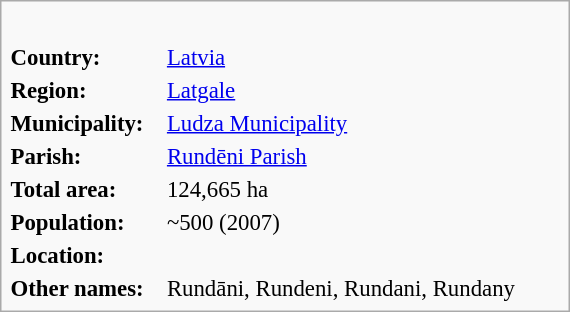<table class="infobox" style="width:25em; text-align: left; font-size: 95%;">
<tr>
<td colspan="2" style="text-align:center;"><br></td>
</tr>
<tr>
<th>Country:</th>
<td><a href='#'>Latvia</a></td>
</tr>
<tr>
<th>Region:</th>
<td><a href='#'>Latgale</a></td>
</tr>
<tr>
<th>Municipality:</th>
<td><a href='#'>Ludza Municipality</a></td>
</tr>
<tr>
<th>Parish:</th>
<td><a href='#'>Rundēni Parish</a></td>
</tr>
<tr>
<th>Total area:</th>
<td>124,665 ha</td>
</tr>
<tr>
<th>Population:</th>
<td>~500 (2007)</td>
</tr>
<tr>
<th>Location:</th>
<td></td>
</tr>
<tr>
<th>Other names:</th>
<td>Rundāni, Rundeni, Rundani, Rundany</td>
</tr>
</table>
